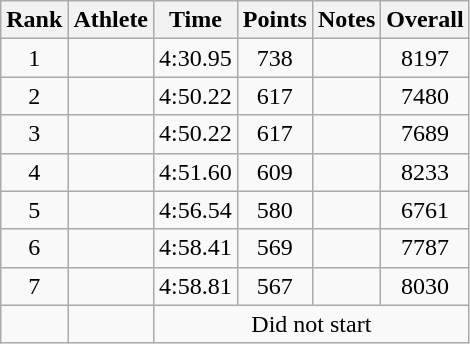<table class="wikitable sortable" style="text-align:center">
<tr>
<th>Rank</th>
<th>Athlete</th>
<th>Time</th>
<th>Points</th>
<th>Notes</th>
<th>Overall</th>
</tr>
<tr>
<td>1</td>
<td align="left"></td>
<td>4:30.95</td>
<td>738</td>
<td></td>
<td>8197</td>
</tr>
<tr>
<td>2</td>
<td align="left"></td>
<td>4:50.22</td>
<td>617</td>
<td></td>
<td>7480</td>
</tr>
<tr>
<td>3</td>
<td align="left"></td>
<td>4:50.22</td>
<td>617</td>
<td></td>
<td>7689</td>
</tr>
<tr>
<td>4</td>
<td align="left"></td>
<td>4:51.60</td>
<td>609</td>
<td></td>
<td>8233</td>
</tr>
<tr>
<td>5</td>
<td align="left"></td>
<td>4:56.54</td>
<td>580</td>
<td></td>
<td>6761</td>
</tr>
<tr>
<td>6</td>
<td align="left"></td>
<td>4:58.41</td>
<td>569</td>
<td></td>
<td>7787</td>
</tr>
<tr>
<td>7</td>
<td align="left"></td>
<td>4:58.81</td>
<td>567</td>
<td></td>
<td>8030</td>
</tr>
<tr>
<td></td>
<td align="left"></td>
<td colspan=4>Did not start</td>
</tr>
</table>
